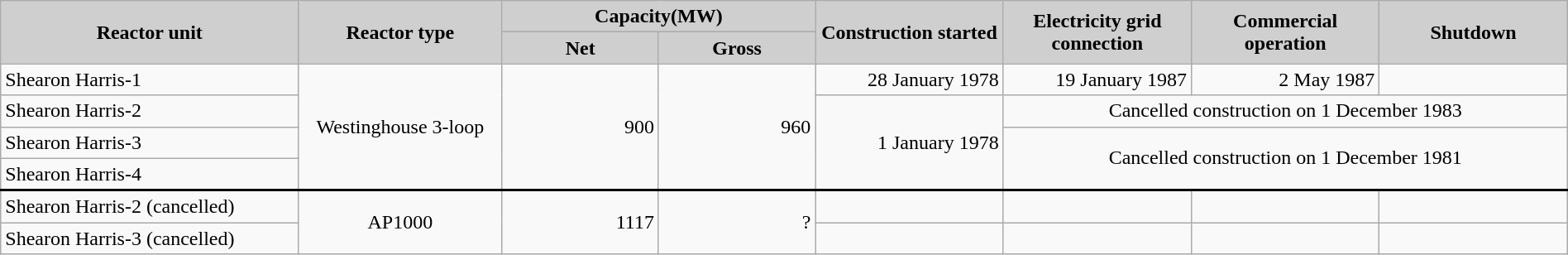<table class="wikitable" style="width:100%;">
<tr>
<th rowspan="2" style="width:19%; background:#cfcfcf;">Reactor unit</th>
<th rowspan="2" style="width:13%; background:#cfcfcf;">Reactor type</th>
<th colspan="2" style="width:20%; background:#cfcfcf;">Capacity(MW)</th>
<th rowspan="2" style="width:12%; background:#cfcfcf;">Construction started</th>
<th rowspan="2" style="width:12%; background:#cfcfcf;">Electricity grid connection</th>
<th rowspan="2" style="width:12%; background:#cfcfcf;">Commercial operation</th>
<th rowspan="2" style="width:12%; background:#cfcfcf;">Shutdown</th>
</tr>
<tr>
<th style="width:10%; background:#cfcfcf;">Net</th>
<th style="width:10%; background:#cfcfcf;">Gross</th>
</tr>
<tr>
<td>Shearon Harris-1</td>
<td rowspan="4" style="text-align:center;">Westinghouse 3-loop</td>
<td rowspan="4" style="text-align:right;">900</td>
<td rowspan="4" style="text-align:right;">960</td>
<td style="text-align:right;">28 January 1978</td>
<td style="text-align:right;">19 January 1987</td>
<td style="text-align:right;">2 May 1987</td>
<td style="text-align:right;"></td>
</tr>
<tr>
<td>Shearon Harris-2</td>
<td rowspan="3" style="text-align:right;">1 January 1978</td>
<td colspan=3 style="text-align:center;">Cancelled construction on 1 December 1983</td>
</tr>
<tr>
<td>Shearon Harris-3</td>
<td colspan="3" rowspan="2" style="text-align:center;">Cancelled construction on 1 December 1981</td>
</tr>
<tr>
<td>Shearon Harris-4</td>
</tr>
<tr style="border-top: 2px solid black;">
<td>Shearon Harris-2 (cancelled)</td>
<td rowspan="2" style="text-align:center;">AP1000</td>
<td rowspan="2" style="text-align:right;">1117</td>
<td rowspan="2" style="text-align:right;">?</td>
<td style="text-align:right;"></td>
<td style="text-align:right;"></td>
<td style="text-align:right;"></td>
<td style="text-align:right;"></td>
</tr>
<tr>
<td>Shearon Harris-3 (cancelled)</td>
<td style="text-align:right;"></td>
<td style="text-align:right;"></td>
<td style="text-align:right;"></td>
<td style="text-align:right;"></td>
</tr>
</table>
